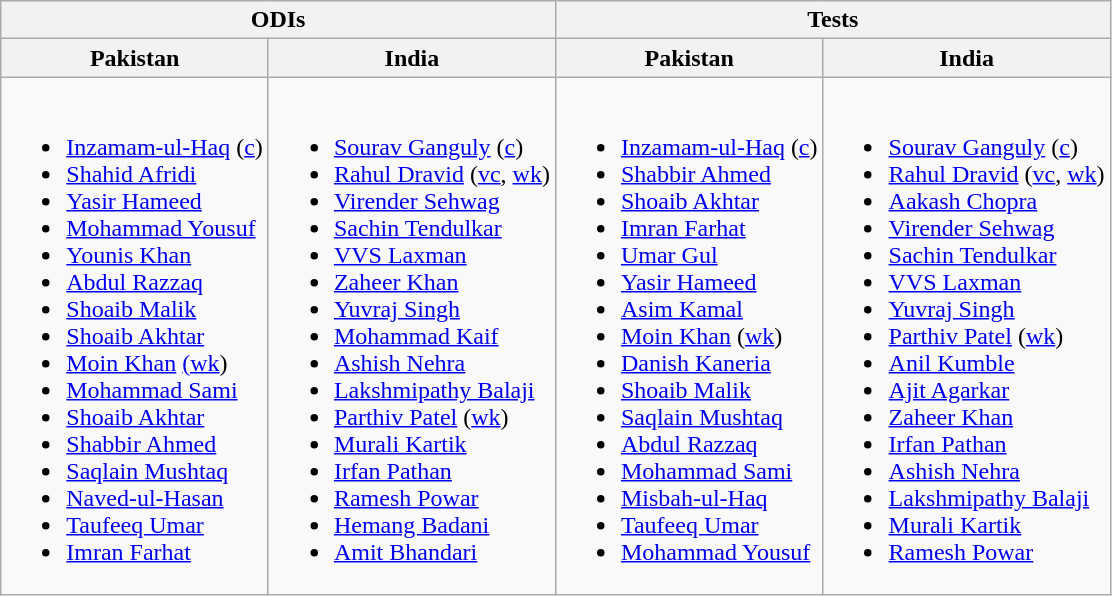<table class="wikitable">
<tr>
<th colspan="2">ODIs</th>
<th colspan="2">Tests</th>
</tr>
<tr>
<th> <strong>Pakistan</strong></th>
<th> <strong>India</strong> </th>
<th> <strong>Pakistan</strong></th>
<th> <strong>India</strong> </th>
</tr>
<tr>
<td><br><ul><li><a href='#'>Inzamam-ul-Haq</a> (<a href='#'>c</a>)</li><li><a href='#'>Shahid Afridi</a></li><li><a href='#'>Yasir Hameed</a></li><li><a href='#'>Mohammad Yousuf</a></li><li><a href='#'>Younis Khan</a></li><li><a href='#'>Abdul Razzaq</a></li><li><a href='#'>Shoaib Malik</a></li><li><a href='#'>Shoaib Akhtar</a></li><li><a href='#'>Moin Khan</a> <a href='#'>(wk</a>)</li><li><a href='#'>Mohammad Sami</a></li><li><a href='#'>Shoaib Akhtar</a></li><li><a href='#'>Shabbir Ahmed</a></li><li><a href='#'>Saqlain Mushtaq</a></li><li><a href='#'>Naved-ul-Hasan</a></li><li><a href='#'>Taufeeq Umar</a></li><li><a href='#'>Imran Farhat</a></li></ul></td>
<td><br><ul><li><a href='#'>Sourav Ganguly</a> (<a href='#'>c</a>)</li><li><a href='#'>Rahul Dravid</a> (<a href='#'>vc</a>, <a href='#'>wk</a>)</li><li><a href='#'>Virender Sehwag</a></li><li><a href='#'>Sachin Tendulkar</a></li><li><a href='#'>VVS Laxman</a></li><li><a href='#'>Zaheer Khan</a></li><li><a href='#'>Yuvraj Singh</a></li><li><a href='#'>Mohammad Kaif</a></li><li><a href='#'>Ashish Nehra</a></li><li><a href='#'>Lakshmipathy Balaji</a></li><li><a href='#'>Parthiv Patel</a> (<a href='#'>wk</a>)</li><li><a href='#'>Murali Kartik</a></li><li><a href='#'>Irfan Pathan</a></li><li><a href='#'>Ramesh Powar</a></li><li><a href='#'>Hemang Badani</a></li><li><a href='#'>Amit Bhandari</a></li></ul></td>
<td><br><ul><li><a href='#'>Inzamam-ul-Haq</a> (<a href='#'>c</a>)</li><li><a href='#'>Shabbir Ahmed</a></li><li><a href='#'>Shoaib Akhtar</a></li><li><a href='#'>Imran Farhat</a></li><li><a href='#'>Umar Gul</a></li><li><a href='#'>Yasir Hameed</a></li><li><a href='#'>Asim Kamal</a></li><li><a href='#'>Moin Khan</a> (<a href='#'>wk</a>)</li><li><a href='#'>Danish Kaneria</a></li><li><a href='#'>Shoaib Malik</a></li><li><a href='#'>Saqlain Mushtaq</a></li><li><a href='#'>Abdul Razzaq</a></li><li><a href='#'>Mohammad Sami</a></li><li><a href='#'>Misbah-ul-Haq</a></li><li><a href='#'>Taufeeq Umar</a></li><li><a href='#'>Mohammad Yousuf</a></li></ul></td>
<td><br><ul><li><a href='#'>Sourav Ganguly</a> (<a href='#'>c</a>)</li><li><a href='#'>Rahul Dravid</a> (<a href='#'>vc</a>, <a href='#'>wk</a>)</li><li><a href='#'>Aakash Chopra</a></li><li><a href='#'>Virender Sehwag</a></li><li><a href='#'>Sachin Tendulkar</a></li><li><a href='#'>VVS Laxman</a></li><li><a href='#'>Yuvraj Singh</a></li><li><a href='#'>Parthiv Patel</a> (<a href='#'>wk</a>)</li><li><a href='#'>Anil Kumble</a></li><li><a href='#'>Ajit Agarkar</a></li><li><a href='#'>Zaheer Khan</a></li><li><a href='#'>Irfan Pathan</a></li><li><a href='#'>Ashish Nehra</a></li><li><a href='#'>Lakshmipathy Balaji</a></li><li><a href='#'>Murali Kartik</a></li><li><a href='#'>Ramesh Powar</a></li></ul></td>
</tr>
</table>
